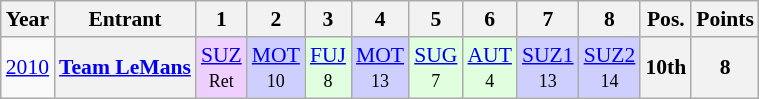<table class="wikitable" style="text-align:center; font-size:90%">
<tr>
<th>Year</th>
<th>Entrant</th>
<th>1</th>
<th>2</th>
<th>3</th>
<th>4</th>
<th>5</th>
<th>6</th>
<th>7</th>
<th>8</th>
<th>Pos.</th>
<th>Points</th>
</tr>
<tr>
<td><a href='#'>2010</a></td>
<th><a href='#'>Team LeMans</a></th>
<td style="background:#EFCFFF;"><a href='#'>SUZ</a><br><small>Ret</small></td>
<td style="background:#CFCFFF;"><a href='#'>MOT</a><br><small>10</small></td>
<td style="background:#DFFFDF;"><a href='#'>FUJ</a><br><small>8</small></td>
<td style="background:#CFCFFF;"><a href='#'>MOT</a><br><small>13</small></td>
<td style="background:#DFFFDF;"><a href='#'>SUG</a><br><small>7</small></td>
<td style="background:#DFFFDF;"><a href='#'>AUT</a><br><small>4</small></td>
<td style="background:#CFCFFF;"><a href='#'>SUZ1</a><br><small>13</small></td>
<td style="background:#CFCFFF;"><a href='#'>SUZ2</a><br><small>14</small></td>
<th>10th</th>
<th>8</th>
</tr>
</table>
